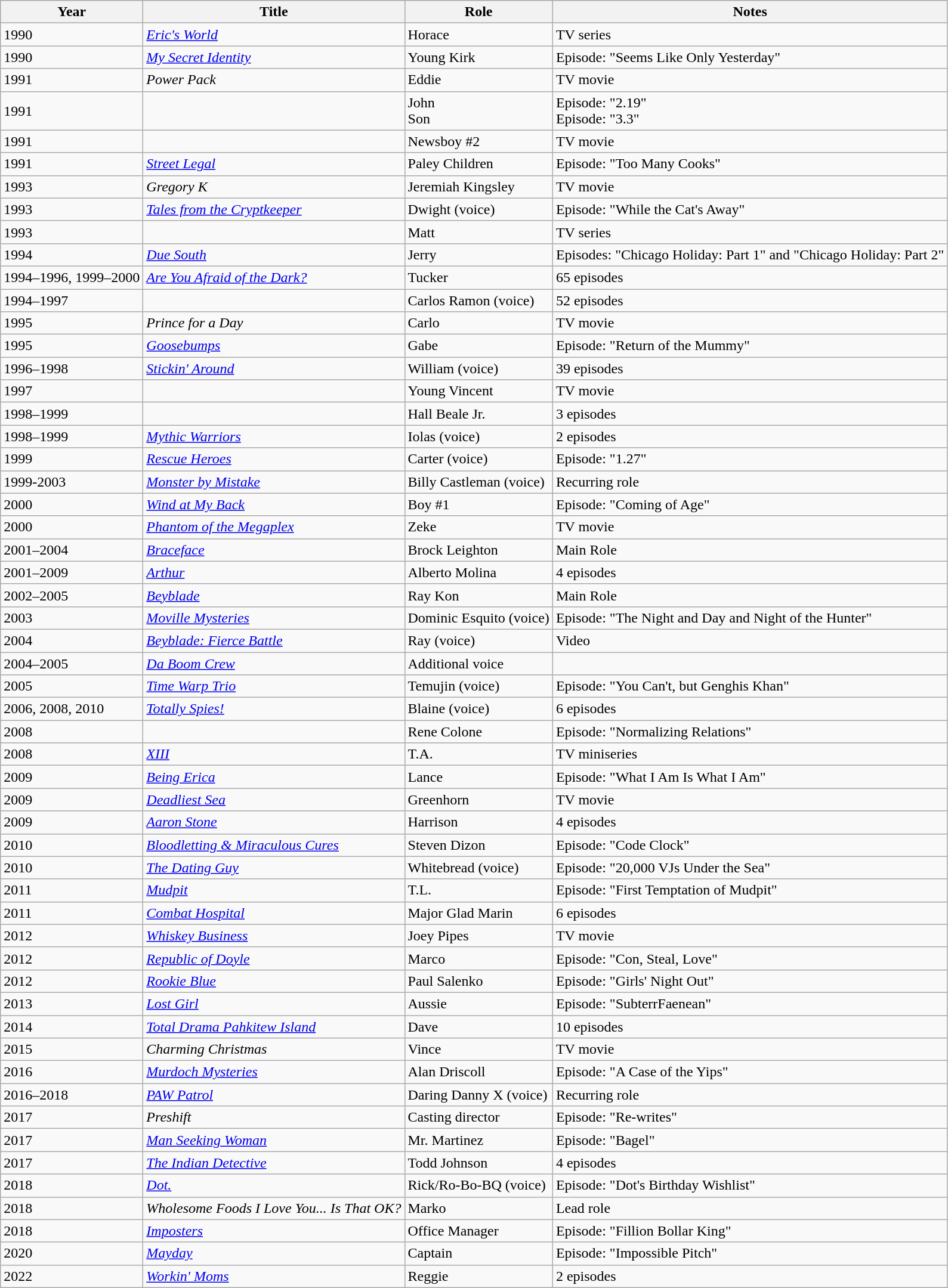<table class="wikitable sortable">
<tr>
<th>Year</th>
<th>Title</th>
<th>Role</th>
<th class="unsortable">Notes</th>
</tr>
<tr>
<td>1990</td>
<td><em><a href='#'>Eric's World</a></em></td>
<td>Horace</td>
<td>TV series</td>
</tr>
<tr>
<td>1990</td>
<td><em><a href='#'>My Secret Identity</a></em></td>
<td>Young Kirk</td>
<td>Episode: "Seems Like Only Yesterday"</td>
</tr>
<tr>
<td>1991</td>
<td><em>Power Pack</em></td>
<td>Eddie</td>
<td>TV movie</td>
</tr>
<tr>
<td>1991</td>
<td><em></em></td>
<td>John<br>Son</td>
<td>Episode: "2.19"<br>Episode: "3.3"</td>
</tr>
<tr>
<td>1991</td>
<td><em></em></td>
<td>Newsboy #2</td>
<td>TV movie</td>
</tr>
<tr>
<td>1991</td>
<td><em><a href='#'>Street Legal</a></em></td>
<td>Paley Children</td>
<td>Episode: "Too Many Cooks"</td>
</tr>
<tr>
<td>1993</td>
<td><em>Gregory K</em></td>
<td>Jeremiah Kingsley</td>
<td>TV movie</td>
</tr>
<tr>
<td>1993</td>
<td><em><a href='#'>Tales from the Cryptkeeper</a></em></td>
<td>Dwight (voice)</td>
<td>Episode: "While the Cat's Away"</td>
</tr>
<tr>
<td>1993</td>
<td><em></em></td>
<td>Matt</td>
<td>TV series</td>
</tr>
<tr>
<td>1994</td>
<td><em><a href='#'>Due South</a></em></td>
<td>Jerry</td>
<td>Episodes: "Chicago Holiday: Part 1" and "Chicago Holiday: Part 2"</td>
</tr>
<tr>
<td>1994–1996, 1999–2000</td>
<td><em><a href='#'>Are You Afraid of the Dark?</a></em></td>
<td>Tucker</td>
<td>65 episodes</td>
</tr>
<tr>
<td>1994–1997</td>
<td><em></em></td>
<td>Carlos Ramon (voice)</td>
<td>52 episodes</td>
</tr>
<tr>
<td>1995</td>
<td><em>Prince for a Day</em></td>
<td>Carlo</td>
<td>TV movie</td>
</tr>
<tr>
<td>1995</td>
<td><em><a href='#'>Goosebumps</a></em></td>
<td>Gabe</td>
<td>Episode: "Return of the Mummy"</td>
</tr>
<tr>
<td>1996–1998</td>
<td><em><a href='#'>Stickin' Around</a></em></td>
<td>William (voice)</td>
<td>39 episodes</td>
</tr>
<tr>
<td>1997</td>
<td><em></em></td>
<td>Young Vincent</td>
<td>TV movie</td>
</tr>
<tr>
<td>1998–1999</td>
<td><em></em></td>
<td>Hall Beale Jr.</td>
<td>3 episodes</td>
</tr>
<tr>
<td>1998–1999</td>
<td><em><a href='#'>Mythic Warriors</a></em></td>
<td>Iolas (voice)</td>
<td>2 episodes</td>
</tr>
<tr>
<td>1999</td>
<td><em><a href='#'>Rescue Heroes</a></em></td>
<td>Carter (voice)</td>
<td>Episode: "1.27"</td>
</tr>
<tr>
<td>1999-2003</td>
<td><em><a href='#'>Monster by Mistake</a></em></td>
<td>Billy Castleman (voice)</td>
<td>Recurring role</td>
</tr>
<tr>
<td>2000</td>
<td><em><a href='#'>Wind at My Back</a></em></td>
<td>Boy #1</td>
<td>Episode: "Coming of Age"</td>
</tr>
<tr>
<td>2000</td>
<td><em><a href='#'>Phantom of the Megaplex</a></em></td>
<td>Zeke</td>
<td>TV movie</td>
</tr>
<tr>
<td>2001–2004</td>
<td><em><a href='#'>Braceface</a></em></td>
<td>Brock Leighton</td>
<td>Main Role</td>
</tr>
<tr>
<td>2001–2009</td>
<td><em><a href='#'>Arthur</a></em></td>
<td>Alberto Molina</td>
<td>4 episodes</td>
</tr>
<tr>
<td>2002–2005</td>
<td><em><a href='#'>Beyblade</a></em></td>
<td>Ray Kon</td>
<td>Main Role</td>
</tr>
<tr>
<td>2003</td>
<td><em><a href='#'>Moville Mysteries</a></em></td>
<td>Dominic Esquito (voice)</td>
<td>Episode: "The Night and Day and Night of the Hunter"</td>
</tr>
<tr>
<td>2004</td>
<td><em><a href='#'>Beyblade: Fierce Battle</a></em></td>
<td>Ray (voice)</td>
<td>Video</td>
</tr>
<tr>
<td>2004–2005</td>
<td><em><a href='#'>Da Boom Crew</a></em></td>
<td>Additional voice</td>
</tr>
<tr>
<td>2005</td>
<td><em><a href='#'>Time Warp Trio</a></em></td>
<td>Temujin (voice)</td>
<td>Episode: "You Can't, but Genghis Khan"</td>
</tr>
<tr>
<td>2006, 2008, 2010</td>
<td><em><a href='#'>Totally Spies!</a></em></td>
<td>Blaine (voice)</td>
<td>6 episodes</td>
</tr>
<tr>
<td>2008</td>
<td><em></em></td>
<td>Rene Colone</td>
<td>Episode: "Normalizing Relations"</td>
</tr>
<tr>
<td>2008</td>
<td><em><a href='#'>XIII</a></em></td>
<td>T.A.</td>
<td>TV miniseries</td>
</tr>
<tr>
<td>2009</td>
<td><em><a href='#'>Being Erica</a></em></td>
<td>Lance</td>
<td>Episode: "What I Am Is What I Am"</td>
</tr>
<tr>
<td>2009</td>
<td><em><a href='#'>Deadliest Sea</a></em></td>
<td>Greenhorn</td>
<td>TV movie</td>
</tr>
<tr>
<td>2009</td>
<td><em><a href='#'>Aaron Stone</a></em></td>
<td>Harrison</td>
<td>4 episodes</td>
</tr>
<tr>
<td>2010</td>
<td><em><a href='#'>Bloodletting & Miraculous Cures</a></em></td>
<td>Steven Dizon</td>
<td>Episode: "Code Clock"</td>
</tr>
<tr>
<td>2010</td>
<td data-sort-value="Dating Guy, The"><em><a href='#'>The Dating Guy</a></em></td>
<td>Whitebread (voice)</td>
<td>Episode: "20,000 VJs Under the Sea"</td>
</tr>
<tr>
<td>2011</td>
<td><em><a href='#'>Mudpit</a></em></td>
<td>T.L.</td>
<td>Episode: "First Temptation of Mudpit"</td>
</tr>
<tr>
<td>2011</td>
<td><em><a href='#'>Combat Hospital</a></em></td>
<td>Major Glad Marin</td>
<td>6 episodes</td>
</tr>
<tr>
<td>2012</td>
<td><em><a href='#'>Whiskey Business</a></em></td>
<td>Joey Pipes</td>
<td>TV movie</td>
</tr>
<tr>
<td>2012</td>
<td><em><a href='#'>Republic of Doyle</a></em></td>
<td>Marco</td>
<td>Episode: "Con, Steal, Love"</td>
</tr>
<tr>
<td>2012</td>
<td><em><a href='#'>Rookie Blue</a></em></td>
<td>Paul Salenko</td>
<td>Episode: "Girls' Night Out"</td>
</tr>
<tr>
<td>2013</td>
<td><em><a href='#'>Lost Girl</a></em></td>
<td>Aussie</td>
<td>Episode: "SubterrFaenean"</td>
</tr>
<tr>
<td>2014</td>
<td><em><a href='#'>Total Drama Pahkitew Island</a></em></td>
<td>Dave</td>
<td>10 episodes</td>
</tr>
<tr>
<td>2015</td>
<td><em>Charming Christmas</em></td>
<td>Vince</td>
<td>TV movie</td>
</tr>
<tr>
<td>2016</td>
<td><em><a href='#'>Murdoch Mysteries</a></em></td>
<td>Alan Driscoll</td>
<td>Episode: "A Case of the Yips"</td>
</tr>
<tr>
<td>2016–2018</td>
<td><em><a href='#'>PAW Patrol</a></em></td>
<td>Daring Danny X (voice)</td>
<td>Recurring role</td>
</tr>
<tr>
<td>2017</td>
<td><em>Preshift</em></td>
<td>Casting director</td>
<td>Episode: "Re-writes"</td>
</tr>
<tr>
<td>2017</td>
<td><em><a href='#'>Man Seeking Woman</a></em></td>
<td>Mr. Martinez</td>
<td>Episode: "Bagel"</td>
</tr>
<tr>
<td>2017</td>
<td data-sort-value="Indian Detective, The"><em><a href='#'>The Indian Detective</a></em></td>
<td>Todd Johnson</td>
<td>4 episodes</td>
</tr>
<tr>
<td>2018</td>
<td><em><a href='#'>Dot.</a></em></td>
<td>Rick/Ro-Bo-BQ (voice)</td>
<td>Episode: "Dot's Birthday Wishlist"</td>
</tr>
<tr>
<td>2018</td>
<td><em>Wholesome Foods I Love You... Is That OK?</em></td>
<td>Marko</td>
<td>Lead role</td>
</tr>
<tr>
<td>2018</td>
<td><em><a href='#'>Imposters</a></em></td>
<td>Office Manager</td>
<td>Episode: "Fillion Bollar King"</td>
</tr>
<tr>
<td>2020</td>
<td><em><a href='#'>Mayday</a></em></td>
<td>Captain</td>
<td>Episode: "Impossible Pitch"</td>
</tr>
<tr>
<td>2022</td>
<td><em><a href='#'>Workin' Moms</a></em></td>
<td>Reggie</td>
<td>2 episodes</td>
</tr>
</table>
